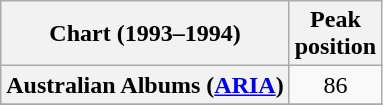<table class="wikitable sortable plainrowheaders" style="text-align:center">
<tr>
<th scope="col">Chart (1993–1994)</th>
<th scope="col">Peak<br>position</th>
</tr>
<tr>
<th scope="row">Australian Albums (<a href='#'>ARIA</a>)</th>
<td>86</td>
</tr>
<tr>
</tr>
<tr>
</tr>
</table>
